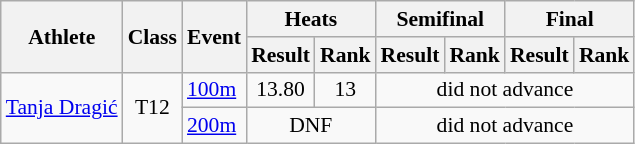<table class=wikitable style="font-size:90%">
<tr>
<th rowspan="2">Athlete</th>
<th rowspan="2">Class</th>
<th rowspan="2">Event</th>
<th colspan="2">Heats</th>
<th colspan="2">Semifinal</th>
<th colspan="3">Final</th>
</tr>
<tr>
<th>Result</th>
<th>Rank</th>
<th>Result</th>
<th>Rank</th>
<th>Result</th>
<th>Rank</th>
</tr>
<tr>
<td rowspan="2"><a href='#'>Tanja Dragić</a></td>
<td rowspan="2" style="text-align:center;">T12</td>
<td><a href='#'>100m</a></td>
<td style="text-align:center;">13.80</td>
<td style="text-align:center;">13</td>
<td style="text-align:center;" colspan="4">did not advance</td>
</tr>
<tr>
<td><a href='#'>200m</a></td>
<td style="text-align:center;" colspan="2">DNF</td>
<td style="text-align:center;" colspan="4">did not advance</td>
</tr>
</table>
